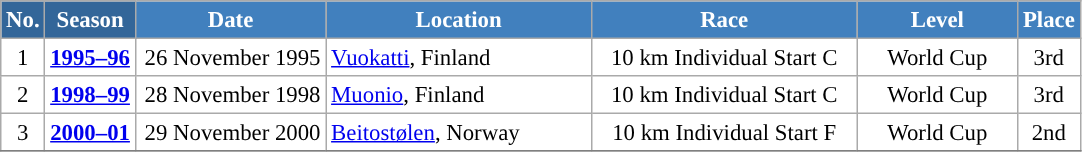<table class="wikitable sortable" style="font-size:95%; text-align:center; border:grey solid 1px; border-collapse:collapse; background:#ffffff;">
<tr style="background:#efefef;">
<th style="background-color:#369; color:white;">No.</th>
<th style="background-color:#369; color:white;">Season</th>
<th style="background-color:#4180be; color:white; width:120px;">Date</th>
<th style="background-color:#4180be; color:white; width:170px;">Location</th>
<th style="background-color:#4180be; color:white; width:170px;">Race</th>
<th style="background-color:#4180be; color:white; width:100px;">Level</th>
<th style="background-color:#4180be; color:white;">Place</th>
</tr>
<tr>
<td align=center>1</td>
<td rowspan=1 align=center><strong><a href='#'>1995–96</a></strong></td>
<td align=right>26 November 1995</td>
<td align=left> <a href='#'>Vuokatti</a>, Finland</td>
<td>10 km Individual Start C</td>
<td>World Cup</td>
<td>3rd</td>
</tr>
<tr>
<td align=center>2</td>
<td rowspan=1 align=center><strong><a href='#'>1998–99</a></strong></td>
<td align=right>28 November 1998</td>
<td align=left> <a href='#'>Muonio</a>, Finland</td>
<td>10 km Individual Start C</td>
<td>World Cup</td>
<td>3rd</td>
</tr>
<tr>
<td align=center>3</td>
<td rowspan=1 align=center><strong><a href='#'>2000–01</a></strong></td>
<td align=right>29 November 2000</td>
<td align=left> <a href='#'>Beitostølen</a>, Norway</td>
<td>10 km Individual Start F</td>
<td>World Cup</td>
<td>2nd</td>
</tr>
<tr>
</tr>
</table>
